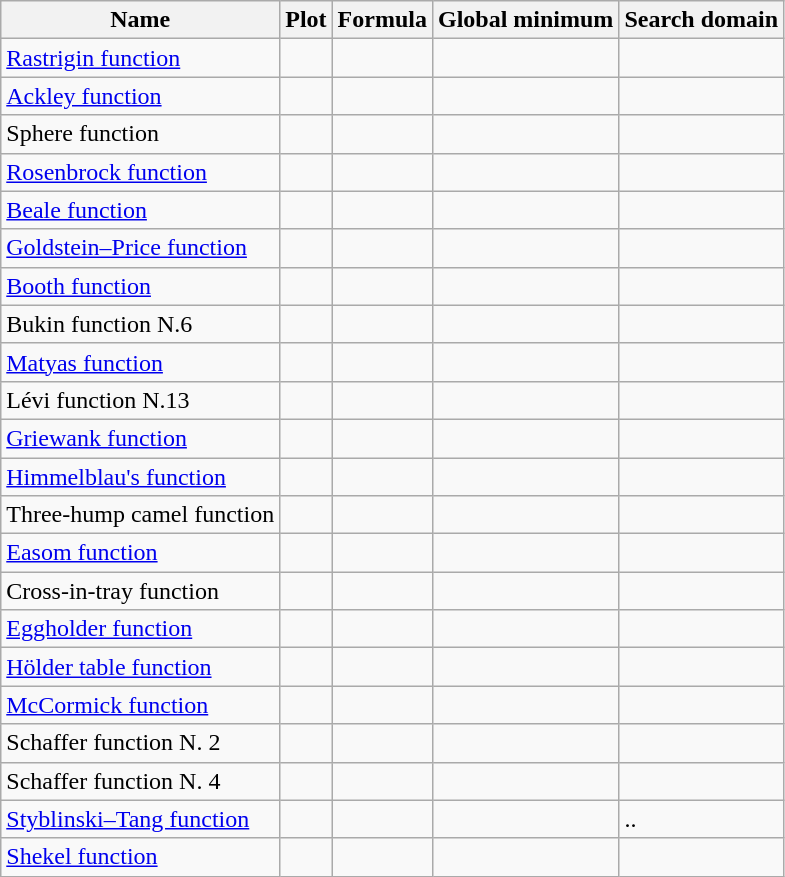<table class="sortable wikitable">
<tr>
<th>Name</th>
<th>Plot</th>
<th>Formula</th>
<th>Global minimum</th>
<th>Search domain</th>
</tr>
<tr>
<td><a href='#'>Rastrigin function</a></td>
<td></td>
<td><br></td>
<td></td>
<td></td>
</tr>
<tr>
<td><a href='#'>Ackley function</a></td>
<td></td>
<td><br></td>
<td></td>
<td></td>
</tr>
<tr>
<td>Sphere function</td>
<td></td>
<td></td>
<td></td>
<td></td>
</tr>
<tr>
<td><a href='#'>Rosenbrock function</a></td>
<td></td>
<td></td>
<td></td>
<td></td>
</tr>
<tr>
<td><a href='#'>Beale function</a></td>
<td></td>
<td><br></td>
<td></td>
<td></td>
</tr>
<tr>
<td><a href='#'>Goldstein–Price function</a></td>
<td></td>
<td><br></td>
<td></td>
<td></td>
</tr>
<tr>
<td><a href='#'>Booth function</a></td>
<td></td>
<td></td>
<td></td>
<td></td>
</tr>
<tr>
<td>Bukin function N.6</td>
<td></td>
<td></td>
<td></td>
<td></td>
</tr>
<tr>
<td><a href='#'>Matyas function</a></td>
<td></td>
<td></td>
<td></td>
<td></td>
</tr>
<tr>
<td>Lévi function N.13</td>
<td></td>
<td><br></td>
<td></td>
<td></td>
</tr>
<tr>
<td><a href='#'>Griewank function</a></td>
<td></td>
<td></td>
<td></td>
<td></td>
</tr>
<tr>
<td><a href='#'>Himmelblau's function</a></td>
<td></td>
<td></td>
<td></td>
<td></td>
</tr>
<tr>
<td>Three-hump camel function</td>
<td></td>
<td></td>
<td></td>
<td></td>
</tr>
<tr>
<td><a href='#'>Easom function</a></td>
<td></td>
<td></td>
<td></td>
<td></td>
</tr>
<tr>
<td>Cross-in-tray function</td>
<td></td>
<td></td>
<td></td>
<td></td>
</tr>
<tr>
<td><a href='#'>Eggholder function</a></td>
<td></td>
<td></td>
<td></td>
<td></td>
</tr>
<tr>
<td><a href='#'>Hölder table function</a></td>
<td></td>
<td></td>
<td></td>
<td></td>
</tr>
<tr>
<td><a href='#'>McCormick function</a></td>
<td></td>
<td></td>
<td></td>
<td></td>
</tr>
<tr>
<td>Schaffer function N. 2</td>
<td></td>
<td></td>
<td></td>
<td></td>
</tr>
<tr>
<td>Schaffer function N. 4</td>
<td></td>
<td></td>
<td></td>
<td></td>
</tr>
<tr>
<td><a href='#'>Styblinski–Tang function</a></td>
<td></td>
<td></td>
<td></td>
<td>..</td>
</tr>
<tr>
<td><a href='#'>Shekel function</a></td>
<td></td>
<td><br></td>
<td></td>
<td></td>
</tr>
</table>
